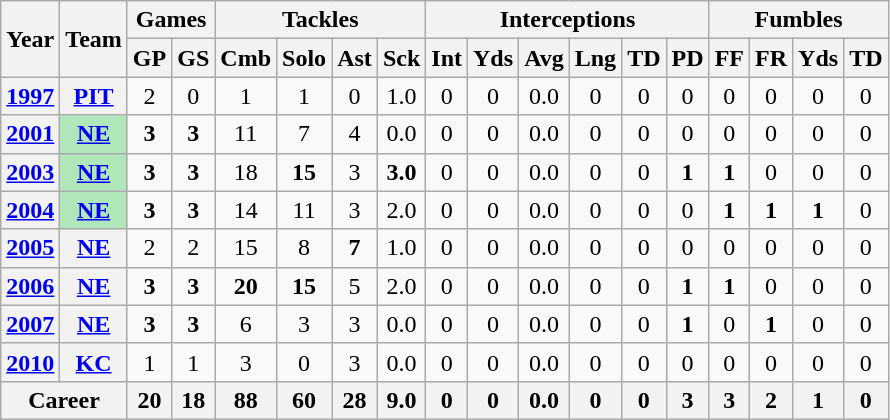<table class="wikitable" style="text-align:center;">
<tr>
<th rowspan="2">Year</th>
<th rowspan="2">Team</th>
<th colspan="2">Games</th>
<th colspan="4">Tackles</th>
<th colspan="6">Interceptions</th>
<th colspan="4">Fumbles</th>
</tr>
<tr>
<th>GP</th>
<th>GS</th>
<th>Cmb</th>
<th>Solo</th>
<th>Ast</th>
<th>Sck</th>
<th>Int</th>
<th>Yds</th>
<th>Avg</th>
<th>Lng</th>
<th>TD</th>
<th>PD</th>
<th>FF</th>
<th>FR</th>
<th>Yds</th>
<th>TD</th>
</tr>
<tr>
<th><a href='#'>1997</a></th>
<th><a href='#'>PIT</a></th>
<td>2</td>
<td>0</td>
<td>1</td>
<td>1</td>
<td>0</td>
<td>1.0</td>
<td>0</td>
<td>0</td>
<td>0.0</td>
<td>0</td>
<td>0</td>
<td>0</td>
<td>0</td>
<td>0</td>
<td>0</td>
<td>0</td>
</tr>
<tr>
<th><a href='#'>2001</a></th>
<th style="background:#afe6ba;"><a href='#'>NE</a></th>
<td><strong>3</strong></td>
<td><strong>3</strong></td>
<td>11</td>
<td>7</td>
<td>4</td>
<td>0.0</td>
<td>0</td>
<td>0</td>
<td>0.0</td>
<td>0</td>
<td>0</td>
<td>0</td>
<td>0</td>
<td>0</td>
<td>0</td>
<td>0</td>
</tr>
<tr>
<th><a href='#'>2003</a></th>
<th style="background:#afe6ba;"><a href='#'>NE</a></th>
<td><strong>3</strong></td>
<td><strong>3</strong></td>
<td>18</td>
<td><strong>15</strong></td>
<td>3</td>
<td><strong>3.0</strong></td>
<td>0</td>
<td>0</td>
<td>0.0</td>
<td>0</td>
<td>0</td>
<td><strong>1</strong></td>
<td><strong>1</strong></td>
<td>0</td>
<td>0</td>
<td>0</td>
</tr>
<tr>
<th><a href='#'>2004</a></th>
<th style="background:#afe6ba;"><a href='#'>NE</a></th>
<td><strong>3</strong></td>
<td><strong>3</strong></td>
<td>14</td>
<td>11</td>
<td>3</td>
<td>2.0</td>
<td>0</td>
<td>0</td>
<td>0.0</td>
<td>0</td>
<td>0</td>
<td>0</td>
<td><strong>1</strong></td>
<td><strong>1</strong></td>
<td><strong>1</strong></td>
<td>0</td>
</tr>
<tr>
<th><a href='#'>2005</a></th>
<th><a href='#'>NE</a></th>
<td>2</td>
<td>2</td>
<td>15</td>
<td>8</td>
<td><strong>7</strong></td>
<td>1.0</td>
<td>0</td>
<td>0</td>
<td>0.0</td>
<td>0</td>
<td>0</td>
<td>0</td>
<td>0</td>
<td>0</td>
<td>0</td>
<td>0</td>
</tr>
<tr>
<th><a href='#'>2006</a></th>
<th><a href='#'>NE</a></th>
<td><strong>3</strong></td>
<td><strong>3</strong></td>
<td><strong>20</strong></td>
<td><strong>15</strong></td>
<td>5</td>
<td>2.0</td>
<td>0</td>
<td>0</td>
<td>0.0</td>
<td>0</td>
<td>0</td>
<td><strong>1</strong></td>
<td><strong>1</strong></td>
<td>0</td>
<td>0</td>
<td>0</td>
</tr>
<tr>
<th><a href='#'>2007</a></th>
<th><a href='#'>NE</a></th>
<td><strong>3</strong></td>
<td><strong>3</strong></td>
<td>6</td>
<td>3</td>
<td>3</td>
<td>0.0</td>
<td>0</td>
<td>0</td>
<td>0.0</td>
<td>0</td>
<td>0</td>
<td><strong>1</strong></td>
<td>0</td>
<td><strong>1</strong></td>
<td>0</td>
<td>0</td>
</tr>
<tr>
<th><a href='#'>2010</a></th>
<th><a href='#'>KC</a></th>
<td>1</td>
<td>1</td>
<td>3</td>
<td>0</td>
<td>3</td>
<td>0.0</td>
<td>0</td>
<td>0</td>
<td>0.0</td>
<td>0</td>
<td>0</td>
<td>0</td>
<td>0</td>
<td>0</td>
<td>0</td>
<td>0</td>
</tr>
<tr>
<th colspan="2">Career</th>
<th>20</th>
<th>18</th>
<th>88</th>
<th>60</th>
<th>28</th>
<th>9.0</th>
<th>0</th>
<th>0</th>
<th>0.0</th>
<th>0</th>
<th>0</th>
<th>3</th>
<th>3</th>
<th>2</th>
<th>1</th>
<th>0</th>
</tr>
</table>
